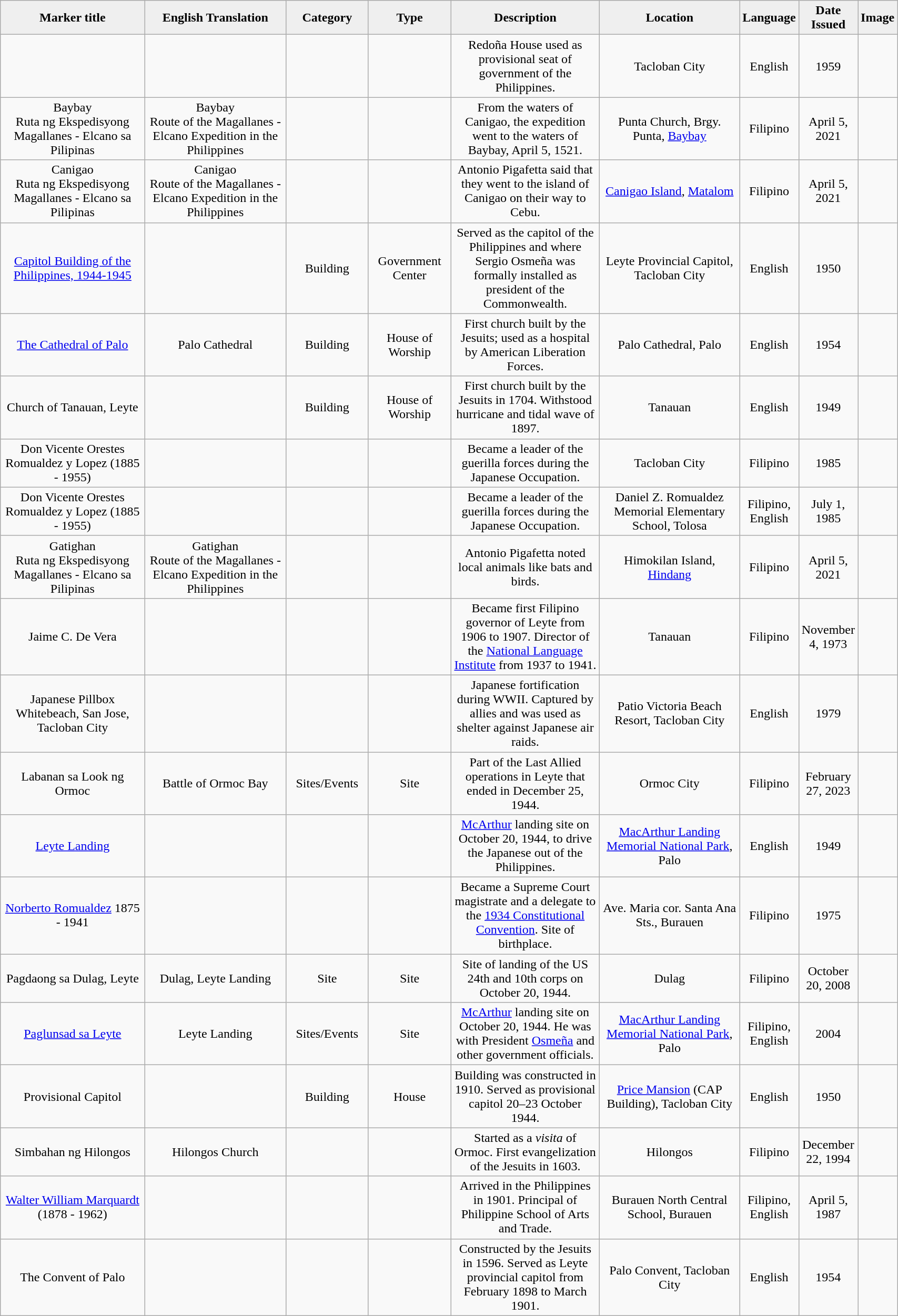<table class="wikitable" style="width:90%; text-align:center;">
<tr>
<th style="width:20%; background:#efefef;">Marker title</th>
<th style="width:20%; background:#efefef;">English Translation</th>
<th style="width:10%; background:#efefef;">Category</th>
<th style="width:10%; background:#efefef;">Type</th>
<th style="width:20%; background:#efefef;">Description</th>
<th style="width:20%; background:#efefef;">Location</th>
<th style="width:10%; background:#efefef;">Language</th>
<th style="width:10%; background:#efefef;">Date Issued</th>
<th style="width:10%; background:#efefef;">Image</th>
</tr>
<tr>
<td></td>
<td></td>
<td></td>
<td></td>
<td>Redoña House used as provisional seat of government of the Philippines.</td>
<td>Tacloban City</td>
<td>English</td>
<td>1959</td>
<td></td>
</tr>
<tr>
<td>Baybay<br>Ruta ng Ekspedisyong Magallanes - Elcano sa Pilipinas</td>
<td>Baybay<br>Route of the Magallanes - Elcano Expedition in the Philippines</td>
<td></td>
<td></td>
<td>From the waters of Canigao, the expedition went to the waters of Baybay, April 5, 1521.</td>
<td>Punta Church, Brgy. Punta, <a href='#'>Baybay</a></td>
<td>Filipino</td>
<td>April 5, 2021</td>
<td></td>
</tr>
<tr>
<td>Canigao<br>Ruta ng Ekspedisyong Magallanes - Elcano sa Pilipinas</td>
<td>Canigao<br>Route of the Magallanes - Elcano Expedition in the Philippines</td>
<td></td>
<td></td>
<td>Antonio Pigafetta said that they went to the island of Canigao on their way to Cebu.</td>
<td><a href='#'>Canigao Island</a>, <a href='#'>Matalom</a></td>
<td>Filipino</td>
<td>April 5, 2021</td>
<td></td>
</tr>
<tr>
<td><a href='#'>Capitol Building of the<br>Philippines, 1944-1945</a></td>
<td></td>
<td>Building</td>
<td>Government Center</td>
<td>Served as the capitol of the Philippines and where Sergio Osmeña was formally installed as president of the Commonwealth.</td>
<td>Leyte Provincial Capitol, Tacloban City</td>
<td>English</td>
<td>1950</td>
<td><br></td>
</tr>
<tr>
<td><a href='#'>The Cathedral of Palo</a></td>
<td>Palo Cathedral</td>
<td>Building</td>
<td>House of Worship</td>
<td>First church built by the Jesuits; used as a hospital by American Liberation Forces.</td>
<td>Palo Cathedral, Palo</td>
<td>English</td>
<td>1954</td>
<td></td>
</tr>
<tr>
<td>Church of Tanauan, Leyte</td>
<td></td>
<td>Building</td>
<td>House of Worship</td>
<td>First church built by the Jesuits in 1704. Withstood hurricane and tidal wave of 1897.</td>
<td>Tanauan</td>
<td>English</td>
<td>1949</td>
<td></td>
</tr>
<tr>
<td>Don Vicente Orestes Romualdez y Lopez (1885 - 1955)</td>
<td></td>
<td></td>
<td></td>
<td>Became a leader of the guerilla forces during the Japanese Occupation.</td>
<td>Tacloban City</td>
<td>Filipino</td>
<td>1985</td>
<td></td>
</tr>
<tr>
<td>Don Vicente Orestes Romualdez y Lopez (1885 - 1955)</td>
<td></td>
<td></td>
<td></td>
<td>Became a leader of the guerilla forces during the Japanese Occupation.</td>
<td>Daniel Z. Romualdez Memorial Elementary School, Tolosa</td>
<td>Filipino, English</td>
<td>July 1, 1985</td>
<td></td>
</tr>
<tr>
<td>Gatighan<br>Ruta ng Ekspedisyong Magallanes - Elcano sa Pilipinas</td>
<td>Gatighan<br>Route of the Magallanes - Elcano Expedition in the Philippines</td>
<td></td>
<td></td>
<td>Antonio Pigafetta noted local animals like bats and birds.</td>
<td>Himokilan Island, <a href='#'>Hindang</a></td>
<td>Filipino</td>
<td>April 5, 2021</td>
<td></td>
</tr>
<tr>
<td>Jaime C. De Vera</td>
<td></td>
<td></td>
<td></td>
<td>Became first Filipino governor of Leyte from 1906 to 1907. Director of the <a href='#'>National Language Institute</a> from 1937 to 1941.</td>
<td>Tanauan</td>
<td>Filipino</td>
<td>November 4, 1973</td>
<td></td>
</tr>
<tr>
<td>Japanese Pillbox Whitebeach, San Jose, Tacloban City</td>
<td></td>
<td></td>
<td></td>
<td>Japanese fortification during WWII. Captured by allies and was used as shelter against Japanese air raids.</td>
<td>Patio Victoria Beach Resort, Tacloban City</td>
<td>English</td>
<td>1979</td>
<td></td>
</tr>
<tr>
<td>Labanan sa Look ng Ormoc</td>
<td>Battle of Ormoc Bay</td>
<td>Sites/Events</td>
<td>Site</td>
<td>Part of the Last Allied operations in Leyte that ended in December 25, 1944.</td>
<td>Ormoc City</td>
<td>Filipino</td>
<td>February 27, 2023</td>
<td></td>
</tr>
<tr>
<td><a href='#'>Leyte Landing</a></td>
<td></td>
<td></td>
<td></td>
<td><a href='#'>McArthur</a> landing site on October 20, 1944, to drive the Japanese out of the Philippines.</td>
<td><a href='#'>MacArthur Landing Memorial National Park</a>, Palo</td>
<td>English</td>
<td>1949</td>
<td></td>
</tr>
<tr>
<td><a href='#'>Norberto Romualdez</a> 1875 - 1941</td>
<td></td>
<td></td>
<td></td>
<td>Became a Supreme Court magistrate and a delegate to the <a href='#'>1934 Constitutional Convention</a>. Site of birthplace.</td>
<td>Ave. Maria cor. Santa Ana Sts., Burauen</td>
<td>Filipino</td>
<td>1975</td>
<td></td>
</tr>
<tr>
<td>Pagdaong sa Dulag, Leyte</td>
<td>Dulag, Leyte Landing</td>
<td>Site</td>
<td>Site</td>
<td>Site of landing of the US 24th and 10th corps on October 20, 1944.</td>
<td>Dulag</td>
<td>Filipino</td>
<td>October 20, 2008</td>
<td></td>
</tr>
<tr>
<td><a href='#'>Paglunsad sa Leyte</a></td>
<td>Leyte Landing</td>
<td>Sites/Events</td>
<td>Site</td>
<td><a href='#'>McArthur</a> landing site on October 20, 1944. He was with President <a href='#'>Osmeña</a> and other government officials.</td>
<td><a href='#'>MacArthur Landing Memorial National Park</a>, Palo</td>
<td>Filipino, English</td>
<td>2004</td>
<td></td>
</tr>
<tr>
<td>Provisional Capitol</td>
<td></td>
<td>Building</td>
<td>House</td>
<td>Building was constructed in 1910. Served as provisional capitol 20–23 October 1944.</td>
<td><a href='#'>Price Mansion</a> (CAP Building), Tacloban City</td>
<td>English</td>
<td>1950</td>
<td></td>
</tr>
<tr>
<td>Simbahan ng Hilongos</td>
<td>Hilongos Church</td>
<td></td>
<td></td>
<td>Started as a <em>visita</em> of Ormoc. First evangelization of the Jesuits in 1603.</td>
<td>Hilongos</td>
<td>Filipino</td>
<td>December 22, 1994</td>
<td></td>
</tr>
<tr>
<td><a href='#'>Walter William Marquardt</a> (1878 - 1962)</td>
<td></td>
<td></td>
<td></td>
<td>Arrived in the Philippines in 1901. Principal of Philippine School of Arts and Trade.</td>
<td>Burauen North Central School, Burauen</td>
<td>Filipino, English</td>
<td>April 5, 1987</td>
<td><br></td>
</tr>
<tr>
<td>The Convent of Palo</td>
<td></td>
<td></td>
<td></td>
<td>Constructed by the Jesuits in 1596. Served as Leyte provincial capitol from February 1898 to March 1901.</td>
<td>Palo Convent, Tacloban City</td>
<td>English</td>
<td>1954</td>
<td></td>
</tr>
</table>
